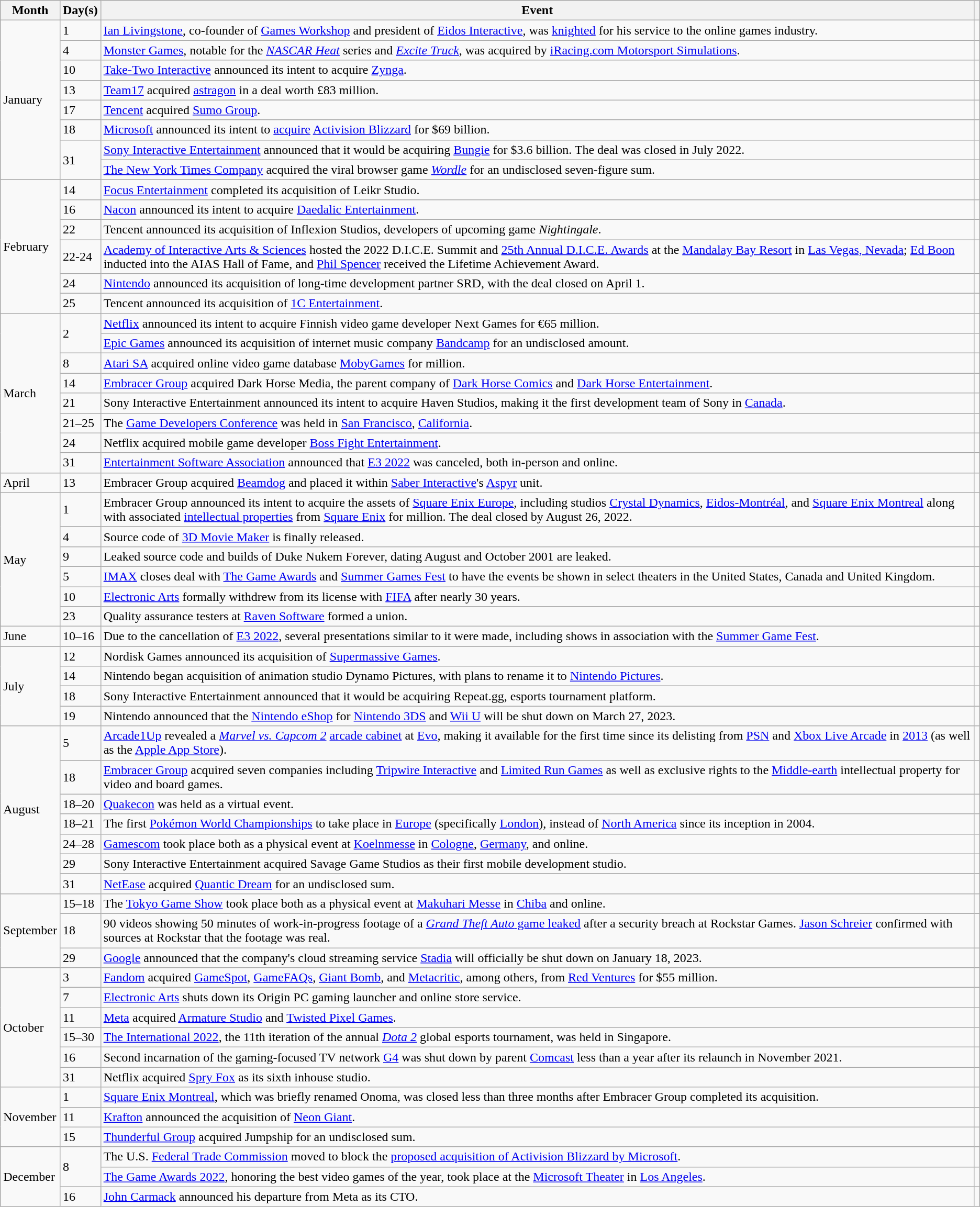<table class="wikitable">
<tr>
<th>Month</th>
<th>Day(s)</th>
<th>Event</th>
<th></th>
</tr>
<tr>
<td rowspan="8">January</td>
<td>1</td>
<td><a href='#'>Ian Livingstone</a>, co-founder of <a href='#'>Games Workshop</a> and president of <a href='#'>Eidos Interactive</a>, was <a href='#'>knighted</a> for his service to the online games industry.</td>
<td></td>
</tr>
<tr>
<td>4</td>
<td><a href='#'>Monster Games</a>, notable for the <em><a href='#'>NASCAR Heat</a></em> series and <em><a href='#'>Excite Truck</a></em>, was acquired by <a href='#'>iRacing.com Motorsport Simulations</a>.</td>
<td></td>
</tr>
<tr>
<td>10</td>
<td><a href='#'>Take-Two Interactive</a> announced its intent to acquire <a href='#'>Zynga</a>.</td>
<td></td>
</tr>
<tr>
<td>13</td>
<td><a href='#'>Team17</a> acquired <a href='#'>astragon</a> in a deal worth £83 million.</td>
<td></td>
</tr>
<tr>
<td>17</td>
<td><a href='#'>Tencent</a> acquired <a href='#'>Sumo Group</a>.</td>
<td></td>
</tr>
<tr>
<td>18</td>
<td><a href='#'>Microsoft</a> announced its intent to <a href='#'>acquire</a> <a href='#'>Activision Blizzard</a> for $69 billion.</td>
<td></td>
</tr>
<tr>
<td rowspan="2">31</td>
<td><a href='#'>Sony Interactive Entertainment</a> announced that it would be acquiring <a href='#'>Bungie</a> for $3.6 billion. The deal was closed in July 2022.</td>
<td></td>
</tr>
<tr>
<td><a href='#'>The New York Times Company</a> acquired the viral browser game <em><a href='#'>Wordle</a></em> for an undisclosed seven-figure sum.</td>
<td></td>
</tr>
<tr>
<td rowspan="6">February</td>
<td>14</td>
<td><a href='#'>Focus Entertainment</a> completed its acquisition of Leikr Studio.</td>
<td></td>
</tr>
<tr>
<td>16</td>
<td><a href='#'>Nacon</a> announced its intent to acquire <a href='#'>Daedalic Entertainment</a>.</td>
<td></td>
</tr>
<tr>
<td>22</td>
<td>Tencent announced its acquisition of Inflexion Studios, developers of upcoming game <em>Nightingale</em>.</td>
<td></td>
</tr>
<tr>
<td>22-24</td>
<td><a href='#'>Academy of Interactive Arts & Sciences</a> hosted the 2022 D.I.C.E. Summit and <a href='#'>25th Annual D.I.C.E. Awards</a> at the <a href='#'>Mandalay Bay Resort</a> in <a href='#'>Las Vegas, Nevada</a>; <a href='#'>Ed Boon</a> inducted into the AIAS Hall of Fame, and <a href='#'>Phil Spencer</a> received the Lifetime Achievement Award.</td>
<td></td>
</tr>
<tr>
<td>24</td>
<td><a href='#'>Nintendo</a> announced its acquisition of long-time development partner SRD, with the deal closed on April 1.</td>
<td></td>
</tr>
<tr>
<td>25</td>
<td>Tencent announced its acquisition of <a href='#'>1C Entertainment</a>.</td>
<td></td>
</tr>
<tr>
<td rowspan="8">March</td>
<td rowspan="2">2</td>
<td><a href='#'>Netflix</a> announced its intent to acquire Finnish video game developer Next Games for €65 million.</td>
<td></td>
</tr>
<tr>
<td><a href='#'>Epic Games</a> announced its acquisition of internet music company <a href='#'>Bandcamp</a> for an undisclosed amount.</td>
<td></td>
</tr>
<tr>
<td>8</td>
<td><a href='#'>Atari SA</a> acquired online video game database <a href='#'>MobyGames</a> for  million.</td>
<td></td>
</tr>
<tr>
<td>14</td>
<td><a href='#'>Embracer Group</a> acquired Dark Horse Media, the parent company of <a href='#'>Dark Horse Comics</a> and <a href='#'>Dark Horse Entertainment</a>.</td>
<td></td>
</tr>
<tr>
<td>21</td>
<td>Sony Interactive Entertainment announced its intent to acquire Haven Studios, making it the first development team of Sony in <a href='#'>Canada</a>.</td>
<td></td>
</tr>
<tr>
<td>21–25</td>
<td>The <a href='#'>Game Developers Conference</a> was held in <a href='#'>San Francisco</a>, <a href='#'>California</a>.</td>
<td></td>
</tr>
<tr>
<td>24</td>
<td>Netflix acquired mobile game developer <a href='#'>Boss Fight Entertainment</a>.</td>
<td></td>
</tr>
<tr>
<td>31</td>
<td><a href='#'>Entertainment Software Association</a> announced that <a href='#'>E3 2022</a> was canceled, both in-person and online.</td>
<td></td>
</tr>
<tr>
<td>April</td>
<td>13</td>
<td>Embracer Group acquired <a href='#'>Beamdog</a> and placed it within <a href='#'>Saber Interactive</a>'s <a href='#'>Aspyr</a> unit.</td>
<td></td>
</tr>
<tr>
<td rowspan="6">May</td>
<td>1</td>
<td>Embracer Group announced its intent to acquire the assets of <a href='#'>Square Enix Europe</a>, including studios <a href='#'>Crystal Dynamics</a>, <a href='#'>Eidos-Montréal</a>, and <a href='#'>Square Enix Montreal</a> along with associated <a href='#'>intellectual properties</a> from <a href='#'>Square Enix</a> for  million. The deal closed by August 26, 2022.</td>
<td></td>
</tr>
<tr>
<td>4</td>
<td>Source code of <a href='#'>3D Movie Maker</a> is finally released.</td>
<td></td>
</tr>
<tr>
<td>9</td>
<td>Leaked source code and builds of Duke Nukem Forever, dating August and October 2001 are leaked.</td>
<td></td>
</tr>
<tr>
<td>5</td>
<td><a href='#'>IMAX</a> closes deal with <a href='#'>The Game Awards</a> and <a href='#'>Summer Games Fest</a> to have the events be shown in select theaters in the United States, Canada and United Kingdom.</td>
<td></td>
</tr>
<tr>
<td>10</td>
<td><a href='#'>Electronic Arts</a> formally withdrew from its license with <a href='#'>FIFA</a> after nearly 30 years.</td>
<td></td>
</tr>
<tr>
<td>23</td>
<td>Quality assurance testers at <a href='#'>Raven Software</a> formed a union.</td>
<td></td>
</tr>
<tr>
<td>June</td>
<td>10–16</td>
<td>Due to the cancellation of <a href='#'>E3 2022</a>, several presentations similar to it were made, including shows in association with the <a href='#'>Summer Game Fest</a>.</td>
<td></td>
</tr>
<tr>
<td rowspan="4">July</td>
<td>12</td>
<td>Nordisk Games announced its acquisition of <a href='#'>Supermassive Games</a>.</td>
<td></td>
</tr>
<tr>
<td>14</td>
<td>Nintendo began acquisition of animation studio Dynamo Pictures, with plans to rename it to <a href='#'>Nintendo Pictures</a>. </td>
<td></td>
</tr>
<tr>
<td>18</td>
<td>Sony Interactive Entertainment announced that it would be acquiring Repeat.gg, esports tournament platform.</td>
<td></td>
</tr>
<tr>
<td>19</td>
<td>Nintendo announced that the <a href='#'>Nintendo eShop</a> for <a href='#'>Nintendo 3DS</a> and <a href='#'>Wii U</a> will be shut down on March 27, 2023.</td>
<td></td>
</tr>
<tr>
<td rowspan="7">August</td>
<td>5</td>
<td><a href='#'>Arcade1Up</a> revealed a <a href='#'><em>Marvel vs. Capcom 2</em></a> <a href='#'>arcade cabinet</a> at <a href='#'>Evo</a>, making it available for the first time since its delisting from <a href='#'>PSN</a> and <a href='#'>Xbox Live Arcade</a> in <a href='#'>2013</a> (as well as the <a href='#'>Apple App Store</a>).</td>
<td></td>
</tr>
<tr>
<td>18</td>
<td><a href='#'>Embracer Group</a> acquired seven companies including <a href='#'>Tripwire Interactive</a> and <a href='#'>Limited Run Games</a> as well as exclusive rights to the <a href='#'>Middle-earth</a> intellectual property for video and board games.</td>
<td></td>
</tr>
<tr>
<td>18–20</td>
<td><a href='#'>Quakecon</a> was held as a virtual event.</td>
<td></td>
</tr>
<tr>
<td>18–21</td>
<td>The first <a href='#'>Pokémon World Championships</a> to take place in <a href='#'>Europe</a> (specifically <a href='#'>London</a>), instead of <a href='#'>North America</a> since its inception in 2004.</td>
<td></td>
</tr>
<tr>
<td>24–28</td>
<td><a href='#'>Gamescom</a> took place both as a physical event at <a href='#'>Koelnmesse</a> in <a href='#'>Cologne</a>, <a href='#'>Germany</a>, and online.</td>
<td></td>
</tr>
<tr>
<td>29</td>
<td>Sony Interactive Entertainment acquired Savage Game Studios as their first mobile development studio.</td>
<td></td>
</tr>
<tr>
<td>31</td>
<td><a href='#'>NetEase</a> acquired <a href='#'>Quantic Dream</a> for an undisclosed sum.</td>
<td></td>
</tr>
<tr>
<td rowspan="3">September</td>
<td>15–18</td>
<td>The <a href='#'>Tokyo Game Show</a> took place both as a physical event at <a href='#'>Makuhari Messe</a> in <a href='#'>Chiba</a> and online.</td>
<td></td>
</tr>
<tr>
<td>18</td>
<td>90 videos showing 50 minutes of work-in-progress footage of a <a href='#'><em>Grand Theft Auto</em> game leaked</a> after a security breach at Rockstar Games. <a href='#'>Jason Schreier</a> confirmed with sources at Rockstar that the footage was real.</td>
<td></td>
</tr>
<tr>
<td>29</td>
<td><a href='#'>Google</a> announced that the company's cloud streaming service <a href='#'>Stadia</a> will officially be shut down on January 18, 2023.</td>
<td></td>
</tr>
<tr>
<td rowspan="6">October</td>
<td>3</td>
<td><a href='#'>Fandom</a> acquired <a href='#'>GameSpot</a>, <a href='#'>GameFAQs</a>, <a href='#'>Giant Bomb</a>, and <a href='#'>Metacritic</a>, among others, from <a href='#'>Red Ventures</a> for $55 million.</td>
<td></td>
</tr>
<tr>
<td>7</td>
<td><a href='#'>Electronic Arts</a> shuts down its Origin PC gaming launcher and online store service.</td>
<td></td>
</tr>
<tr>
<td>11</td>
<td><a href='#'>Meta</a> acquired <a href='#'>Armature Studio</a> and <a href='#'>Twisted Pixel Games</a>.</td>
<td></td>
</tr>
<tr>
<td>15–30</td>
<td><a href='#'>The International 2022</a>, the 11th iteration of the annual <em><a href='#'>Dota 2</a></em> global esports tournament, was held in Singapore.</td>
<td></td>
</tr>
<tr>
<td>16</td>
<td>Second incarnation of the gaming-focused TV network <a href='#'>G4</a> was shut down by parent <a href='#'>Comcast</a> less than a year after its relaunch in November 2021.</td>
<td></td>
</tr>
<tr>
<td>31</td>
<td>Netflix acquired <a href='#'>Spry Fox</a> as its sixth inhouse studio.</td>
<td></td>
</tr>
<tr>
<td rowspan=3>November</td>
<td>1</td>
<td><a href='#'>Square Enix Montreal</a>, which was briefly renamed Onoma, was closed less than three months after Embracer Group completed its acquisition.</td>
<td></td>
</tr>
<tr>
<td>11</td>
<td><a href='#'>Krafton</a> announced the acquisition of <a href='#'>Neon Giant</a>.</td>
<td></td>
</tr>
<tr>
<td>15</td>
<td><a href='#'>Thunderful Group</a> acquired Jumpship for an undisclosed sum.</td>
<td></td>
</tr>
<tr>
<td rowspan="3">December</td>
<td rowspan="2">8</td>
<td>The U.S. <a href='#'>Federal Trade Commission</a> moved to block the <a href='#'>proposed acquisition of Activision Blizzard by Microsoft</a>.</td>
<td></td>
</tr>
<tr>
<td><a href='#'>The Game Awards 2022</a>, honoring the best video games of the year, took place at the <a href='#'>Microsoft Theater</a> in <a href='#'>Los Angeles</a>.</td>
<td></td>
</tr>
<tr>
<td>16</td>
<td><a href='#'>John Carmack</a> announced his departure from Meta as its CTO.</td>
<td></td>
</tr>
</table>
